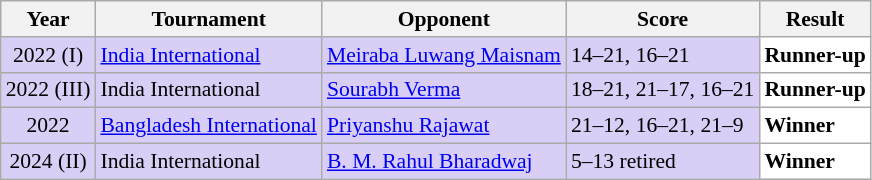<table class="sortable wikitable" style="font-size: 90%;">
<tr>
<th>Year</th>
<th>Tournament</th>
<th>Opponent</th>
<th>Score</th>
<th>Result</th>
</tr>
<tr style="background:#D8CEF6">
<td align="center">2022 (I)</td>
<td align="left"><a href='#'> India International</a></td>
<td align="left"> <a href='#'>Meiraba Luwang Maisnam</a></td>
<td align="left">14–21, 16–21</td>
<td style="text-align:left; background:white"> <strong>Runner-up</strong></td>
</tr>
<tr style="background:#D8CEF6">
<td align="center">2022 (III)</td>
<td align="left">India International</td>
<td align="left"> <a href='#'>Sourabh Verma</a></td>
<td align="left">18–21, 21–17, 16–21</td>
<td style="text-align:left; background:white"> <strong>Runner-up</strong></td>
</tr>
<tr style="background:#D8CEF6">
<td align="center">2022</td>
<td align="left"><a href='#'>Bangladesh International</a></td>
<td align="left"> <a href='#'>Priyanshu Rajawat</a></td>
<td align="left">21–12, 16–21, 21–9</td>
<td style="text-align:left; background:white"> <strong>Winner</strong></td>
</tr>
<tr style="background:#D8CEF6">
<td align="center">2024 (II)</td>
<td align="left">India International</td>
<td align="left"> <a href='#'>B. M. Rahul Bharadwaj</a></td>
<td align="left">5–13 retired</td>
<td style="text-align:left; background:white"> <strong>Winner</strong></td>
</tr>
</table>
